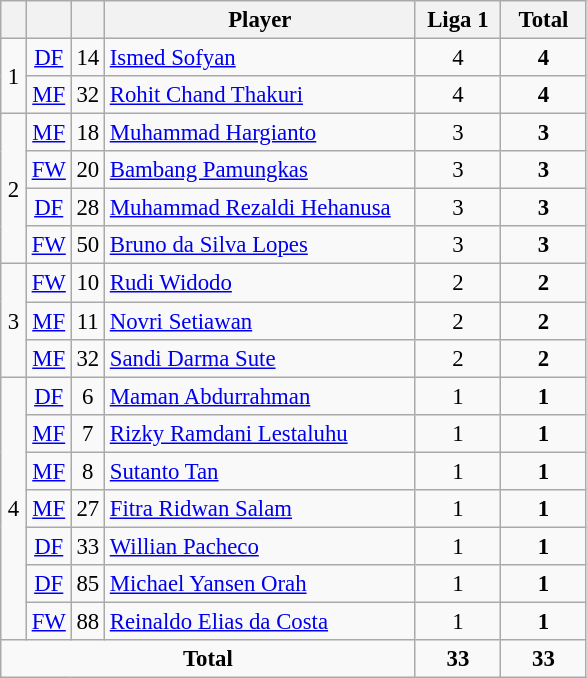<table class="wikitable sortable" style="font-size: 95%; text-align: center;">
<tr>
<th width=10></th>
<th width=10></th>
<th width=10></th>
<th width=200>Player</th>
<th width=50>Liga 1</th>
<th width=50>Total</th>
</tr>
<tr>
<td rowspan="2">1</td>
<td><a href='#'>DF</a></td>
<td>14</td>
<td align=left> <a href='#'>Ismed Sofyan</a></td>
<td>4</td>
<td><strong>4</strong></td>
</tr>
<tr>
<td><a href='#'>MF</a></td>
<td>32</td>
<td align=left> <a href='#'>Rohit Chand Thakuri</a></td>
<td>4</td>
<td><strong>4</strong></td>
</tr>
<tr>
<td rowspan="4">2</td>
<td><a href='#'>MF</a></td>
<td>18</td>
<td align=left> <a href='#'>Muhammad Hargianto</a></td>
<td>3</td>
<td><strong>3</strong></td>
</tr>
<tr>
<td><a href='#'>FW</a></td>
<td>20</td>
<td align=left> <a href='#'>Bambang Pamungkas</a></td>
<td>3</td>
<td><strong>3</strong></td>
</tr>
<tr>
<td><a href='#'>DF</a></td>
<td>28</td>
<td align=left> <a href='#'>Muhammad Rezaldi Hehanusa</a></td>
<td>3</td>
<td><strong>3</strong></td>
</tr>
<tr>
<td><a href='#'>FW</a></td>
<td>50</td>
<td align=left> <a href='#'>Bruno da Silva Lopes</a></td>
<td>3</td>
<td><strong>3</strong></td>
</tr>
<tr>
<td rowspan="3">3</td>
<td><a href='#'>FW</a></td>
<td>10</td>
<td align=left> <a href='#'>Rudi Widodo</a></td>
<td>2</td>
<td><strong>2</strong></td>
</tr>
<tr>
<td><a href='#'>MF</a></td>
<td>11</td>
<td align=left> <a href='#'>Novri Setiawan</a></td>
<td>2</td>
<td><strong>2</strong></td>
</tr>
<tr>
<td><a href='#'>MF</a></td>
<td>32</td>
<td align=left> <a href='#'>Sandi Darma Sute</a></td>
<td>2</td>
<td><strong>2</strong></td>
</tr>
<tr>
<td rowspan="7">4</td>
<td><a href='#'>DF</a></td>
<td>6</td>
<td align=left> <a href='#'>Maman Abdurrahman</a></td>
<td>1</td>
<td><strong>1</strong></td>
</tr>
<tr>
<td><a href='#'>MF</a></td>
<td>7</td>
<td align=left> <a href='#'>Rizky Ramdani Lestaluhu</a></td>
<td>1</td>
<td><strong>1</strong></td>
</tr>
<tr>
<td><a href='#'>MF</a></td>
<td>8</td>
<td align=left> <a href='#'>Sutanto Tan</a></td>
<td>1</td>
<td><strong>1</strong></td>
</tr>
<tr>
<td><a href='#'>MF</a></td>
<td>27</td>
<td align=left> <a href='#'>Fitra Ridwan Salam</a></td>
<td>1</td>
<td><strong>1</strong></td>
</tr>
<tr>
<td><a href='#'>DF</a></td>
<td>33</td>
<td align=left> <a href='#'>Willian Pacheco</a></td>
<td>1</td>
<td><strong>1</strong></td>
</tr>
<tr>
<td><a href='#'>DF</a></td>
<td>85</td>
<td align=left> <a href='#'>Michael Yansen Orah</a></td>
<td>1</td>
<td><strong>1</strong></td>
</tr>
<tr>
<td><a href='#'>FW</a></td>
<td>88</td>
<td align=left> <a href='#'>Reinaldo Elias da Costa</a></td>
<td>1</td>
<td><strong>1</strong></td>
</tr>
<tr class="sortbottom">
<td colspan=4><strong>Total</strong></td>
<td><strong>33</strong></td>
<td><strong>33</strong></td>
</tr>
</table>
